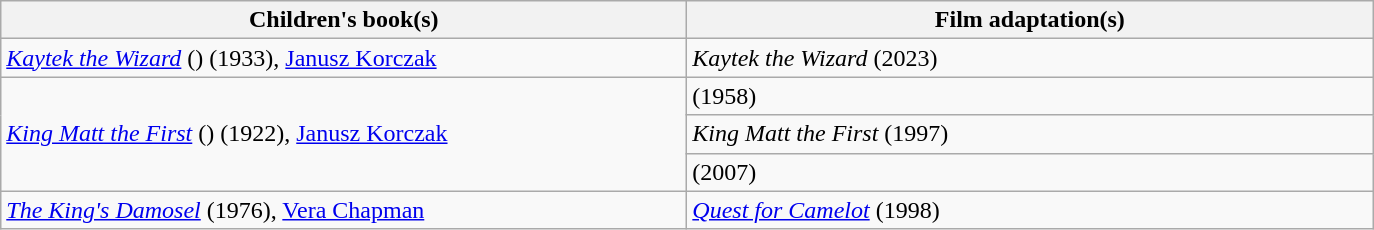<table class="wikitable">
<tr>
<th width="450">Children's book(s)</th>
<th width="450">Film adaptation(s)</th>
</tr>
<tr>
<td><em><a href='#'>Kaytek the Wizard</a></em> () (1933), <a href='#'>Janusz Korczak</a></td>
<td><em>Kaytek the Wizard</em> (2023)</td>
</tr>
<tr>
<td rowspan="3"><em><a href='#'>King Matt the First</a></em> () (1922), <a href='#'>Janusz Korczak</a></td>
<td><em></em> (1958)</td>
</tr>
<tr>
<td><em>King Matt the First</em> (1997)</td>
</tr>
<tr>
<td><em></em> (2007)</td>
</tr>
<tr>
<td><em><a href='#'>The King's Damosel</a></em> (1976), <a href='#'>Vera Chapman</a></td>
<td><em><a href='#'>Quest for Camelot</a></em> (1998)</td>
</tr>
</table>
